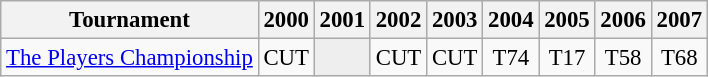<table class="wikitable" style="font-size:95%;text-align:center;">
<tr>
<th>Tournament</th>
<th>2000</th>
<th>2001</th>
<th>2002</th>
<th>2003</th>
<th>2004</th>
<th>2005</th>
<th>2006</th>
<th>2007</th>
</tr>
<tr>
<td align=left><a href='#'>The Players Championship</a></td>
<td>CUT</td>
<td style="background:#eeeeee;"></td>
<td>CUT</td>
<td>CUT</td>
<td>T74</td>
<td>T17</td>
<td>T58</td>
<td>T68</td>
</tr>
</table>
